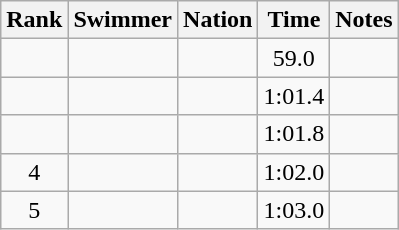<table class="wikitable sortable" style="text-align:center">
<tr>
<th>Rank</th>
<th>Swimmer</th>
<th>Nation</th>
<th>Time</th>
<th>Notes</th>
</tr>
<tr>
<td></td>
<td align=left></td>
<td align=left></td>
<td data-sort-value=0:59.0>59.0</td>
<td></td>
</tr>
<tr>
<td></td>
<td align=left></td>
<td align=left></td>
<td>1:01.4</td>
<td></td>
</tr>
<tr>
<td></td>
<td align=left></td>
<td align=left></td>
<td>1:01.8</td>
<td></td>
</tr>
<tr>
<td>4</td>
<td align=left></td>
<td align=left></td>
<td>1:02.0</td>
<td></td>
</tr>
<tr>
<td>5</td>
<td align=left></td>
<td align=left></td>
<td>1:03.0</td>
<td></td>
</tr>
</table>
